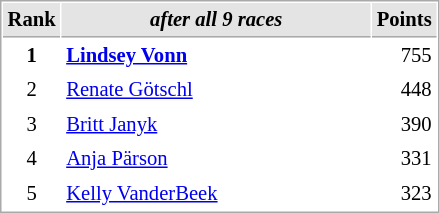<table cellspacing="1" cellpadding="3" style="border:1px solid #AAAAAA;font-size:86%">
<tr bgcolor="#E4E4E4">
<th style="border-bottom:1px solid #AAAAAA" width=10>Rank</th>
<th style="border-bottom:1px solid #AAAAAA" width=200><strong><em>after all 9 races</em></strong></th>
<th style="border-bottom:1px solid #AAAAAA" width=20>Points</th>
</tr>
<tr>
<td align="center"><strong>1</strong></td>
<td> <strong><a href='#'>Lindsey Vonn</a> </strong></td>
<td align="right">755</td>
</tr>
<tr>
<td align="center">2</td>
<td> <a href='#'>Renate Götschl</a></td>
<td align="right">448</td>
</tr>
<tr>
<td align="center">3</td>
<td> <a href='#'>Britt Janyk</a></td>
<td align="right">390</td>
</tr>
<tr>
<td align="center">4</td>
<td> <a href='#'>Anja Pärson</a></td>
<td align="right">331</td>
</tr>
<tr>
<td align="center">5</td>
<td> <a href='#'>Kelly VanderBeek</a></td>
<td align="right">323</td>
</tr>
</table>
